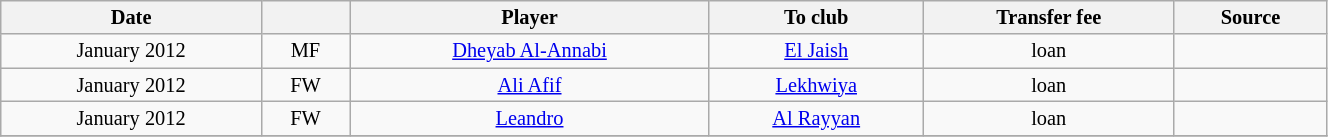<table class="wikitable sortable" style="width:70%; text-align:center; font-size:85%; text-align:centre;">
<tr>
<th>Date</th>
<th></th>
<th>Player</th>
<th>To club</th>
<th>Transfer fee</th>
<th>Source</th>
</tr>
<tr>
<td>January 2012</td>
<td>MF</td>
<td> <a href='#'>Dheyab Al-Annabi</a></td>
<td> <a href='#'>El Jaish</a></td>
<td>loan</td>
<td></td>
</tr>
<tr>
<td>January 2012</td>
<td>FW</td>
<td> <a href='#'>Ali Afif</a></td>
<td> <a href='#'>Lekhwiya</a></td>
<td>loan</td>
<td></td>
</tr>
<tr>
<td>January 2012</td>
<td>FW</td>
<td> <a href='#'>Leandro</a></td>
<td> <a href='#'>Al Rayyan</a></td>
<td>loan</td>
<td></td>
</tr>
<tr>
</tr>
</table>
